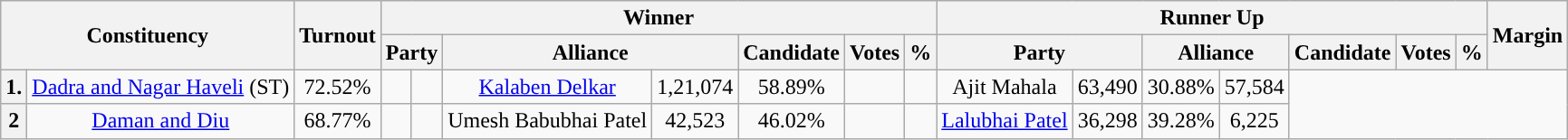<table class="wikitable sortable" style="text-align:center;">
<tr>
<th colspan="2" rowspan="2">Constituency</th>
<th rowspan="2">Turnout</th>
<th colspan="7">Winner</th>
<th colspan="7">Runner Up</th>
<th rowspan="2">Margin</th>
</tr>
<tr>
<th colspan="2">Party</th>
<th colspan="2">Alliance</th>
<th>Candidate</th>
<th>Votes</th>
<th>%</th>
<th colspan="2">Party</th>
<th colspan="2">Alliance</th>
<th>Candidate</th>
<th>Votes</th>
<th>%</th>
</tr>
<tr>
<th>1.</th>
<td><a href='#'>Dadra and Nagar Haveli</a> (ST)</td>
<td>72.52%</td>
<td></td>
<td></td>
<td><a href='#'>Kalaben Delkar</a></td>
<td>1,21,074</td>
<td>58.89%</td>
<td></td>
<td></td>
<td>Ajit Mahala</td>
<td>63,490</td>
<td>30.88%</td>
<td style="background:">57,584</td>
</tr>
<tr>
<th>2</th>
<td><a href='#'> Daman and Diu</a></td>
<td>68.77%</td>
<td></td>
<td></td>
<td>Umesh Babubhai Patel</td>
<td>42,523</td>
<td>46.02%</td>
<td></td>
<td></td>
<td><a href='#'>Lalubhai Patel</a></td>
<td>36,298</td>
<td>39.28%</td>
<td style="background:">6,225</td>
</tr>
</table>
